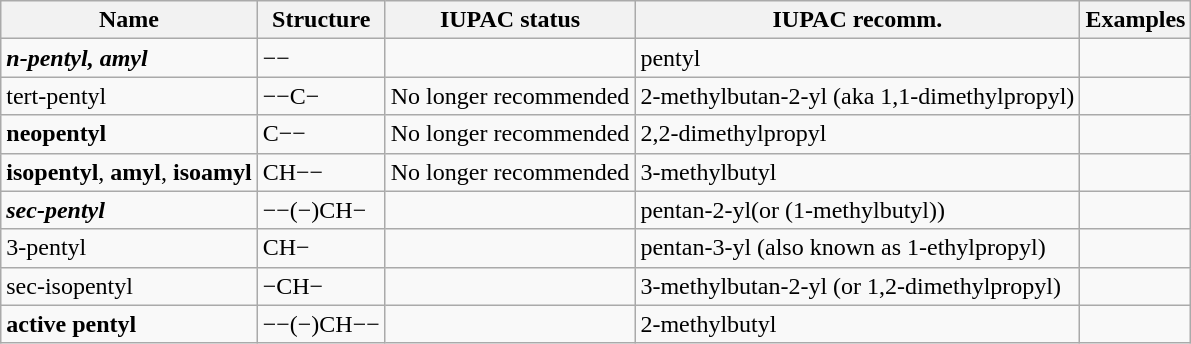<table class="wikitable">
<tr>
<th>Name</th>
<th>Structure</th>
<th>IUPAC status</th>
<th>IUPAC recomm.</th>
<th>Examples</th>
</tr>
<tr>
<td><strong><em>n<em>-pentyl<strong>, </strong>amyl<strong></td>
<td>−−</td>
<td></td>
<td>pentyl</td>
<td></td>
</tr>
<tr>
<td></em></strong>tert</em>-pentyl</strong></td>
<td>−−C−</td>
<td>No longer recommended</td>
<td>2-methylbutan-2-yl (aka 1,1-dimethylpropyl)</td>
<td></td>
</tr>
<tr>
<td><strong>neopentyl</strong></td>
<td>C−−</td>
<td>No longer recommended</td>
<td>2,2-dimethylpropyl</td>
<td></td>
</tr>
<tr>
<td><strong>isopentyl</strong>, <strong>amyl</strong>, <strong>isoamyl</strong></td>
<td>CH−−</td>
<td>No longer recommended</td>
<td>3-methylbutyl</td>
<td></td>
</tr>
<tr>
<td><strong><em>sec<em>-pentyl<strong></td>
<td>−−(−)CH−</td>
<td></td>
<td>pentan-2-yl(or (1-methylbutyl))</td>
<td></td>
</tr>
<tr>
<td></strong>3-pentyl<strong></td>
<td>CH−</td>
<td></td>
<td>pentan-3-yl (also known as 1-ethylpropyl)</td>
<td></td>
</tr>
<tr>
<td></em></strong>sec</em>-isopentyl</strong></td>
<td>−CH−</td>
<td></td>
<td>3-methylbutan-2-yl (or 1,2-dimethylpropyl)</td>
<td></td>
</tr>
<tr>
<td><strong>active pentyl</strong></td>
<td>−−(−)CH−−</td>
<td></td>
<td>2-methylbutyl</td>
<td></td>
</tr>
</table>
